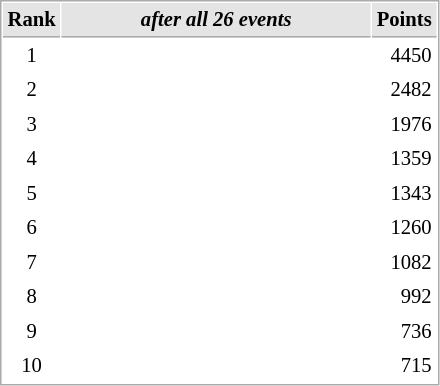<table cellspacing="1" cellpadding="3" style="border:1px solid #AAAAAA; font-size:86%;">
<tr bgcolor="#E4E4E4">
<th style="border-bottom:1px solid #AAAAAA" width=10>Rank</th>
<th style="border-bottom:1px solid #AAAAAA" width=200><em>after all 26 events</em></th>
<th style="border-bottom:1px solid #AAAAAA" width=20 align=right>Points</th>
</tr>
<tr>
<td align=center>1</td>
<td></td>
<td align=right>4450</td>
</tr>
<tr>
<td align=center>2</td>
<td></td>
<td align=right>2482</td>
</tr>
<tr>
<td align=center>3</td>
<td></td>
<td align=right>1976</td>
</tr>
<tr>
<td align=center>4</td>
<td></td>
<td align=right>1359</td>
</tr>
<tr>
<td align=center>5</td>
<td>  </td>
<td align=right>1343</td>
</tr>
<tr>
<td align=center>6</td>
<td></td>
<td align=right>1260</td>
</tr>
<tr>
<td align=center>7</td>
<td></td>
<td align=right>1082</td>
</tr>
<tr>
<td align=center>8</td>
<td></td>
<td align=right>992</td>
</tr>
<tr>
<td align=center>9</td>
<td></td>
<td align=right>736</td>
</tr>
<tr>
<td align=center>10</td>
<td></td>
<td align=right>715</td>
</tr>
</table>
